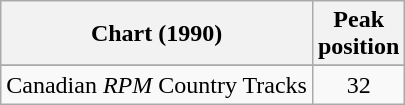<table class="wikitable sortable">
<tr>
<th>Chart (1990)</th>
<th>Peak<br>position</th>
</tr>
<tr>
</tr>
<tr>
<td>Canadian <em>RPM</em> Country Tracks</td>
<td align="center">32</td>
</tr>
</table>
